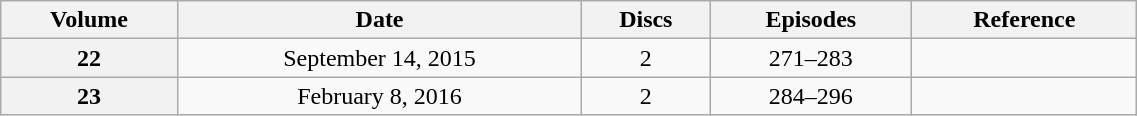<table class="wikitable" style="text-align: center; width: 60%;">
<tr>
<th scope="col" 175px;>Volume</th>
<th scope="col" 125px;>Date</th>
<th scope="col">Discs</th>
<th scope="col">Episodes</th>
<th scope="col">Reference</th>
</tr>
<tr>
<th scope="row">22</th>
<td>September 14, 2015</td>
<td>2</td>
<td>271–283</td>
<td></td>
</tr>
<tr>
<th scope="row">23</th>
<td>February 8, 2016</td>
<td>2</td>
<td>284–296</td>
<td></td>
</tr>
</table>
